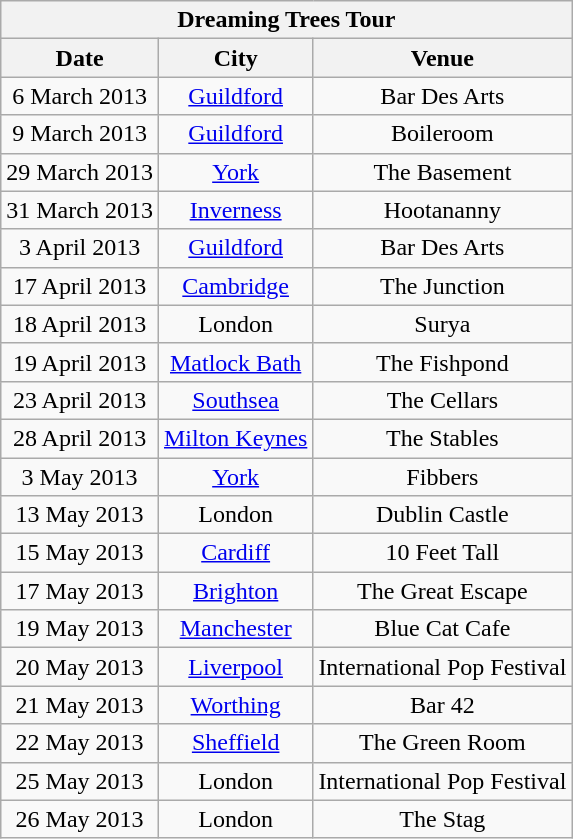<table class="wikitable" style="text-align:center;">
<tr>
<th colspan=4>Dreaming Trees Tour</th>
</tr>
<tr>
<th>Date</th>
<th>City</th>
<th>Venue</th>
</tr>
<tr>
<td>6 March 2013</td>
<td><a href='#'>Guildford</a></td>
<td>Bar Des Arts</td>
</tr>
<tr>
<td>9 March 2013</td>
<td><a href='#'>Guildford</a></td>
<td>Boileroom</td>
</tr>
<tr>
<td>29 March 2013</td>
<td><a href='#'>York</a></td>
<td>The Basement</td>
</tr>
<tr>
<td>31 March 2013</td>
<td><a href='#'>Inverness</a></td>
<td>Hootananny</td>
</tr>
<tr>
<td>3 April 2013</td>
<td><a href='#'>Guildford</a></td>
<td>Bar Des Arts</td>
</tr>
<tr>
<td>17 April 2013</td>
<td><a href='#'>Cambridge</a></td>
<td>The Junction</td>
</tr>
<tr>
<td>18 April 2013</td>
<td>London</td>
<td>Surya</td>
</tr>
<tr>
<td>19 April 2013</td>
<td><a href='#'>Matlock Bath</a></td>
<td>The Fishpond</td>
</tr>
<tr>
<td>23 April 2013</td>
<td><a href='#'>Southsea</a></td>
<td>The Cellars</td>
</tr>
<tr>
<td>28 April 2013</td>
<td><a href='#'>Milton Keynes</a></td>
<td>The Stables</td>
</tr>
<tr>
<td>3 May 2013</td>
<td><a href='#'>York</a></td>
<td>Fibbers</td>
</tr>
<tr>
<td>13 May 2013</td>
<td>London</td>
<td>Dublin Castle</td>
</tr>
<tr>
<td>15 May 2013</td>
<td><a href='#'>Cardiff</a></td>
<td>10 Feet Tall</td>
</tr>
<tr>
<td>17 May 2013</td>
<td><a href='#'>Brighton</a></td>
<td>The Great Escape</td>
</tr>
<tr>
<td>19 May 2013</td>
<td><a href='#'>Manchester</a></td>
<td>Blue Cat Cafe</td>
</tr>
<tr>
<td>20 May 2013</td>
<td><a href='#'>Liverpool</a></td>
<td>International Pop Festival</td>
</tr>
<tr>
<td>21 May 2013</td>
<td><a href='#'>Worthing</a></td>
<td>Bar 42</td>
</tr>
<tr>
<td>22 May 2013</td>
<td><a href='#'>Sheffield</a></td>
<td>The Green Room</td>
</tr>
<tr>
<td>25 May 2013</td>
<td>London</td>
<td>International Pop Festival</td>
</tr>
<tr>
<td>26 May 2013</td>
<td>London</td>
<td>The Stag</td>
</tr>
</table>
